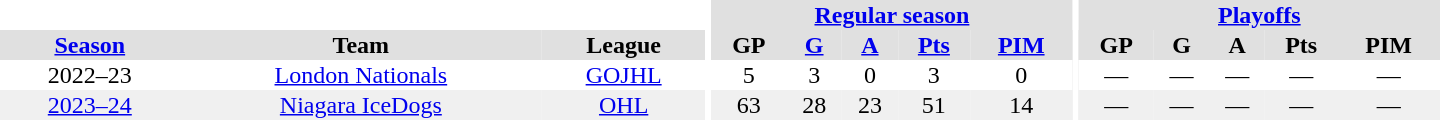<table border="0" cellpadding="1" cellspacing="0" style="text-align:center; width:60em">
<tr bgcolor="#e0e0e0">
<th colspan="3" bgcolor="#ffffff"></th>
<th rowspan="100" bgcolor="#ffffff"></th>
<th colspan="5"><a href='#'>Regular season</a></th>
<th rowspan="100" bgcolor="#ffffff"></th>
<th colspan="5"><a href='#'>Playoffs</a></th>
</tr>
<tr bgcolor="#e0e0e0">
<th><a href='#'>Season</a></th>
<th>Team</th>
<th>League</th>
<th>GP</th>
<th><a href='#'>G</a></th>
<th><a href='#'>A</a></th>
<th><a href='#'>Pts</a></th>
<th><a href='#'>PIM</a></th>
<th>GP</th>
<th>G</th>
<th>A</th>
<th>Pts</th>
<th>PIM</th>
</tr>
<tr>
<td>2022–23</td>
<td><a href='#'>London Nationals</a></td>
<td><a href='#'>GOJHL</a></td>
<td>5</td>
<td>3</td>
<td>0</td>
<td>3</td>
<td>0</td>
<td>—</td>
<td>—</td>
<td>—</td>
<td>—</td>
<td>—</td>
</tr>
<tr bgcolor="#f0f0f0">
<td><a href='#'>2023–24</a></td>
<td><a href='#'>Niagara IceDogs</a></td>
<td><a href='#'>OHL</a></td>
<td>63</td>
<td>28</td>
<td>23</td>
<td>51</td>
<td>14</td>
<td>—</td>
<td>—</td>
<td>—</td>
<td>—</td>
<td>—</td>
</tr>
</table>
